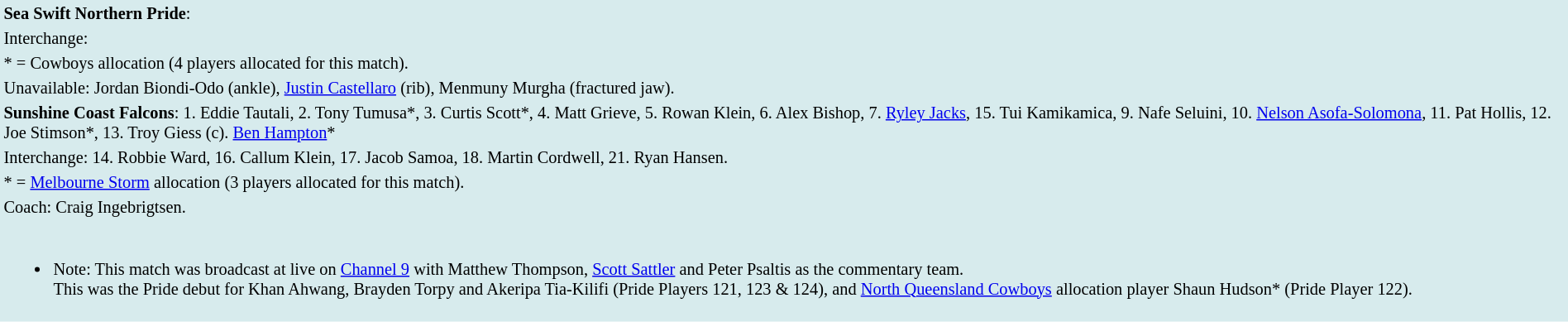<table style="background:#d7ebed; font-size:85%; width:100%;">
<tr>
<td><strong>Sea Swift Northern Pride</strong>:             </td>
</tr>
<tr>
<td>Interchange:    </td>
</tr>
<tr>
<td>* = Cowboys allocation (4 players allocated for this match).</td>
</tr>
<tr>
<td>Unavailable: Jordan Biondi-Odo (ankle), <a href='#'>Justin Castellaro</a> (rib), Menmuny Murgha (fractured jaw).</td>
</tr>
<tr>
<td><strong>Sunshine Coast Falcons</strong>: 1. Eddie Tautali, 2. Tony Tumusa*, 3. Curtis Scott*, 4. Matt Grieve, 5. Rowan Klein, 6. Alex Bishop, 7. <a href='#'>Ryley Jacks</a>, 15. Tui Kamikamica, 9. Nafe Seluini, 10. <a href='#'>Nelson Asofa-Solomona</a>, 11. Pat Hollis, 12. Joe Stimson*, 13. Troy Giess (c). <a href='#'>Ben Hampton</a>*</td>
</tr>
<tr>
<td>Interchange: 14. Robbie Ward, 16. Callum Klein, 17. Jacob Samoa, 18. Martin Cordwell, 21. Ryan Hansen.</td>
</tr>
<tr>
<td>* = <a href='#'>Melbourne Storm</a> allocation (3 players allocated for this match).</td>
</tr>
<tr>
<td>Coach: Craig Ingebrigtsen.</td>
</tr>
<tr>
<td><br><ul><li>Note: This match was broadcast at live on <a href='#'>Channel 9</a> with Matthew Thompson, <a href='#'>Scott Sattler</a> and Peter Psaltis as the commentary team.<br>This was the Pride debut for Khan Ahwang, Brayden Torpy and Akeripa Tia-Kilifi (Pride Players 121, 123 & 124), and <a href='#'>North Queensland Cowboys</a> allocation player Shaun Hudson* (Pride Player 122).</li></ul></td>
</tr>
<tr>
</tr>
</table>
